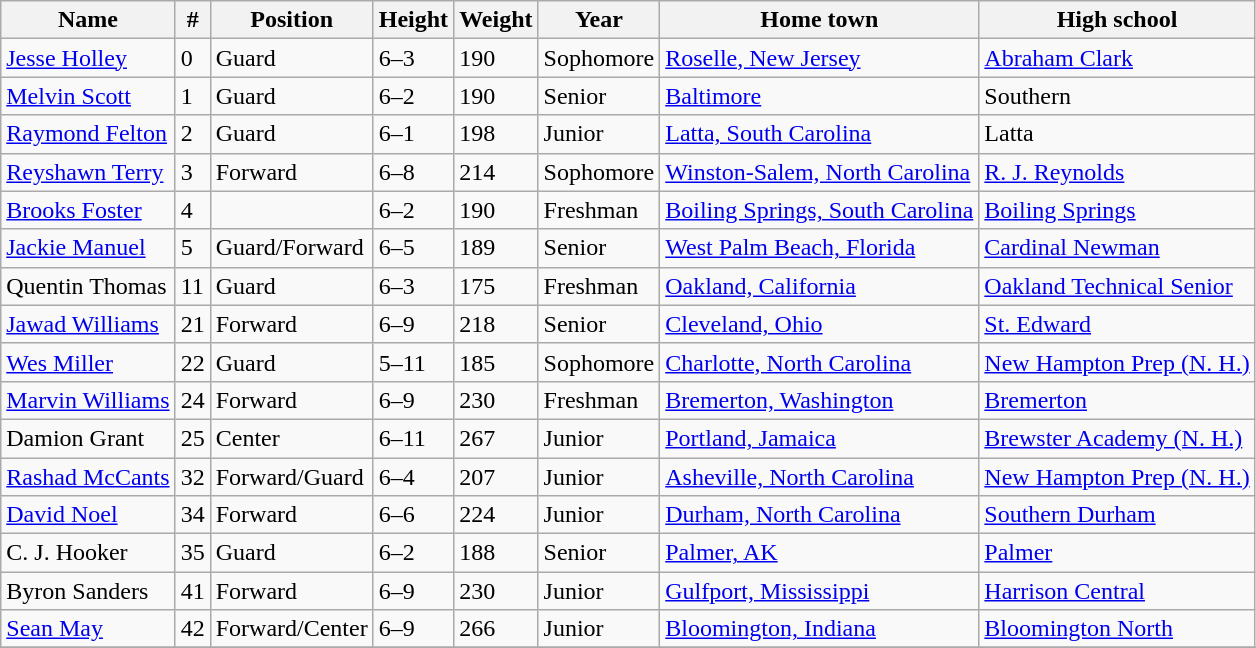<table class="wikitable" style="text-align: left;">
<tr>
<th>Name </th>
<th>#</th>
<th>Position</th>
<th>Height</th>
<th>Weight</th>
<th>Year</th>
<th>Home town</th>
<th>High school</th>
</tr>
<tr>
<td><a href='#'>Jesse Holley</a></td>
<td>0</td>
<td>Guard</td>
<td>6–3</td>
<td>190</td>
<td>Sophomore</td>
<td><a href='#'>Roselle, New Jersey</a></td>
<td><a href='#'>Abraham Clark</a></td>
</tr>
<tr>
<td><a href='#'>Melvin Scott</a></td>
<td>1</td>
<td>Guard</td>
<td>6–2</td>
<td>190</td>
<td>Senior</td>
<td><a href='#'>Baltimore</a></td>
<td>Southern</td>
</tr>
<tr>
<td><a href='#'>Raymond Felton</a></td>
<td>2</td>
<td>Guard</td>
<td>6–1</td>
<td>198</td>
<td>Junior</td>
<td><a href='#'>Latta, South Carolina</a></td>
<td>Latta</td>
</tr>
<tr>
<td><a href='#'>Reyshawn Terry</a></td>
<td>3</td>
<td>Forward</td>
<td>6–8</td>
<td>214</td>
<td>Sophomore</td>
<td><a href='#'>Winston-Salem, North Carolina</a></td>
<td><a href='#'>R. J. Reynolds</a></td>
</tr>
<tr>
<td><a href='#'>Brooks Foster</a></td>
<td>4</td>
<td></td>
<td>6–2</td>
<td>190</td>
<td>Freshman</td>
<td><a href='#'>Boiling Springs, South Carolina</a></td>
<td><a href='#'>Boiling Springs</a></td>
</tr>
<tr>
<td><a href='#'>Jackie Manuel</a></td>
<td>5</td>
<td>Guard/Forward</td>
<td>6–5</td>
<td>189</td>
<td>Senior</td>
<td><a href='#'>West Palm Beach, Florida</a></td>
<td><a href='#'>Cardinal Newman</a></td>
</tr>
<tr>
<td>Quentin Thomas</td>
<td>11</td>
<td>Guard</td>
<td>6–3</td>
<td>175</td>
<td>Freshman</td>
<td><a href='#'>Oakland, California</a></td>
<td><a href='#'>Oakland Technical Senior</a></td>
</tr>
<tr>
<td><a href='#'>Jawad Williams</a></td>
<td>21</td>
<td>Forward</td>
<td>6–9</td>
<td>218</td>
<td>Senior</td>
<td><a href='#'>Cleveland, Ohio</a></td>
<td><a href='#'>St. Edward</a></td>
</tr>
<tr>
<td><a href='#'>Wes Miller</a></td>
<td>22</td>
<td>Guard</td>
<td>5–11</td>
<td>185</td>
<td>Sophomore</td>
<td><a href='#'>Charlotte, North Carolina</a></td>
<td><a href='#'>New Hampton Prep (N. H.)</a></td>
</tr>
<tr>
<td><a href='#'>Marvin Williams</a></td>
<td>24</td>
<td>Forward</td>
<td>6–9</td>
<td>230</td>
<td>Freshman</td>
<td><a href='#'>Bremerton, Washington</a></td>
<td><a href='#'>Bremerton</a></td>
</tr>
<tr>
<td>Damion Grant</td>
<td>25</td>
<td>Center</td>
<td>6–11</td>
<td>267</td>
<td>Junior</td>
<td><a href='#'>Portland, Jamaica</a></td>
<td><a href='#'>Brewster Academy (N. H.)</a></td>
</tr>
<tr>
<td><a href='#'>Rashad McCants</a></td>
<td>32</td>
<td>Forward/Guard</td>
<td>6–4</td>
<td>207</td>
<td>Junior</td>
<td><a href='#'>Asheville, North Carolina</a></td>
<td><a href='#'>New Hampton Prep (N. H.)</a></td>
</tr>
<tr>
<td><a href='#'>David Noel</a></td>
<td>34</td>
<td>Forward</td>
<td>6–6</td>
<td>224</td>
<td>Junior</td>
<td><a href='#'>Durham, North Carolina</a></td>
<td><a href='#'>Southern Durham</a></td>
</tr>
<tr>
<td>C. J. Hooker</td>
<td>35</td>
<td>Guard</td>
<td>6–2</td>
<td>188</td>
<td>Senior</td>
<td><a href='#'>Palmer, AK</a></td>
<td><a href='#'>Palmer</a></td>
</tr>
<tr>
<td>Byron Sanders</td>
<td>41</td>
<td>Forward</td>
<td>6–9</td>
<td>230</td>
<td>Junior</td>
<td><a href='#'>Gulfport, Mississippi</a></td>
<td><a href='#'>Harrison Central</a></td>
</tr>
<tr>
<td><a href='#'>Sean May</a></td>
<td>42</td>
<td>Forward/Center</td>
<td>6–9</td>
<td>266</td>
<td>Junior</td>
<td><a href='#'>Bloomington, Indiana</a></td>
<td><a href='#'>Bloomington North</a></td>
</tr>
<tr>
</tr>
</table>
